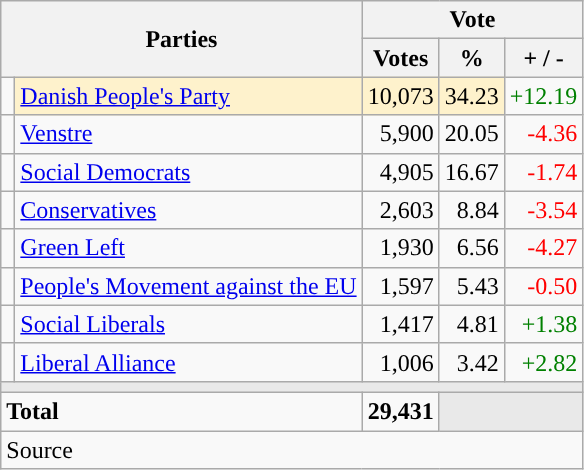<table class="wikitable" style="text-align:right;">
<tr>
<th style="text-align:centre;" rowspan="2" colspan="2" width="225">Parties</th>
<th colspan="3">Vote</th>
</tr>
<tr>
<th width="15">Votes</th>
<th width="15">%</th>
<th width="15">+ / -</th>
</tr>
<tr>
<td width="2" style="color:inherit;background:"></td>
<td bgcolor=#fef2cc   align="left"><a href='#'>Danish People's Party</a></td>
<td bgcolor=#fef2cc>10,073</td>
<td bgcolor=#fef2cc>34.23</td>
<td style=color:green;>+12.19</td>
</tr>
<tr>
<td width="2" style="color:inherit;background:"></td>
<td align="left"><a href='#'>Venstre</a></td>
<td>5,900</td>
<td>20.05</td>
<td style=color:red;>-4.36</td>
</tr>
<tr>
<td width="2" style="color:inherit;background:"></td>
<td align="left"><a href='#'>Social Democrats</a></td>
<td>4,905</td>
<td>16.67</td>
<td style=color:red;>-1.74</td>
</tr>
<tr>
<td width="2" style="color:inherit;background:"></td>
<td align="left"><a href='#'>Conservatives</a></td>
<td>2,603</td>
<td>8.84</td>
<td style=color:red;>-3.54</td>
</tr>
<tr>
<td width="2" style="color:inherit;background:"></td>
<td align="left"><a href='#'>Green Left</a></td>
<td>1,930</td>
<td>6.56</td>
<td style=color:red;>-4.27</td>
</tr>
<tr>
<td width="2" style="color:inherit;background:"></td>
<td align="left"><a href='#'>People's Movement against the EU</a></td>
<td>1,597</td>
<td>5.43</td>
<td style=color:red;>-0.50</td>
</tr>
<tr>
<td width="2" style="color:inherit;background:"></td>
<td align="left"><a href='#'>Social Liberals</a></td>
<td>1,417</td>
<td>4.81</td>
<td style=color:green;>+1.38</td>
</tr>
<tr>
<td width="2" style="color:inherit;background:"></td>
<td align="left"><a href='#'>Liberal Alliance</a></td>
<td>1,006</td>
<td>3.42</td>
<td style=color:green;>+2.82</td>
</tr>
<tr>
<td colspan="7" bgcolor="#E9E9E9"></td>
</tr>
<tr>
<td align="left" colspan="2"><strong>Total</strong></td>
<td><strong>29,431</strong></td>
<td bgcolor="#E9E9E9" colspan="2"></td>
</tr>
<tr>
<td align="left" colspan="6">Source</td>
</tr>
</table>
